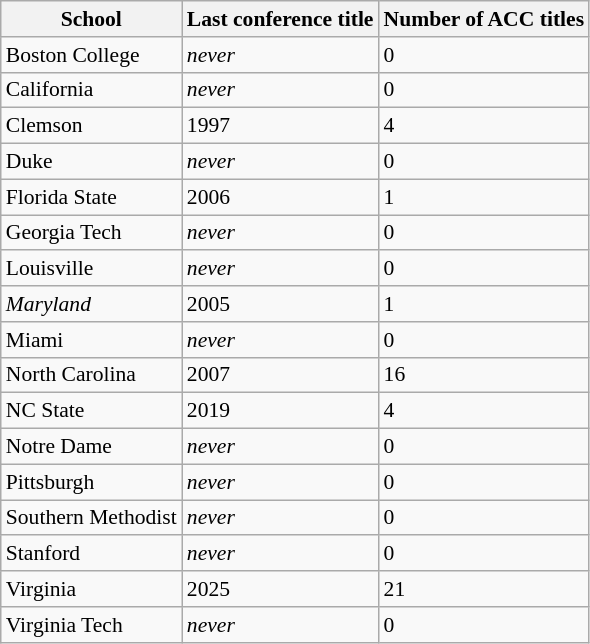<table class="wikitable sortable" style="font-size:90%" align="center">
<tr>
<th>School</th>
<th>Last conference title</th>
<th>Number of ACC titles</th>
</tr>
<tr>
<td>Boston College</td>
<td><em>never</em></td>
<td>0</td>
</tr>
<tr>
<td>California</td>
<td><em>never</em></td>
<td>0</td>
</tr>
<tr>
<td>Clemson</td>
<td>1997</td>
<td>4</td>
</tr>
<tr>
<td>Duke</td>
<td><em>never</em></td>
<td>0</td>
</tr>
<tr>
<td>Florida State</td>
<td>2006</td>
<td>1</td>
</tr>
<tr>
<td>Georgia Tech</td>
<td><em>never</em></td>
<td>0</td>
</tr>
<tr>
<td>Louisville</td>
<td><em>never</em></td>
<td>0</td>
</tr>
<tr>
<td><em>Maryland</em></td>
<td>2005</td>
<td>1</td>
</tr>
<tr>
<td>Miami</td>
<td><em>never</em></td>
<td>0</td>
</tr>
<tr>
<td>North Carolina</td>
<td>2007</td>
<td>16</td>
</tr>
<tr>
<td>NC State</td>
<td>2019</td>
<td>4</td>
</tr>
<tr>
<td>Notre Dame</td>
<td><em>never</em></td>
<td>0</td>
</tr>
<tr>
<td>Pittsburgh</td>
<td><em>never</em></td>
<td>0</td>
</tr>
<tr>
<td>Southern Methodist</td>
<td><em>never</em></td>
<td>0</td>
</tr>
<tr>
<td>Stanford</td>
<td><em>never</em></td>
<td>0</td>
</tr>
<tr>
<td>Virginia</td>
<td>2025</td>
<td>21</td>
</tr>
<tr>
<td>Virginia Tech</td>
<td><em>never</em></td>
<td>0</td>
</tr>
</table>
